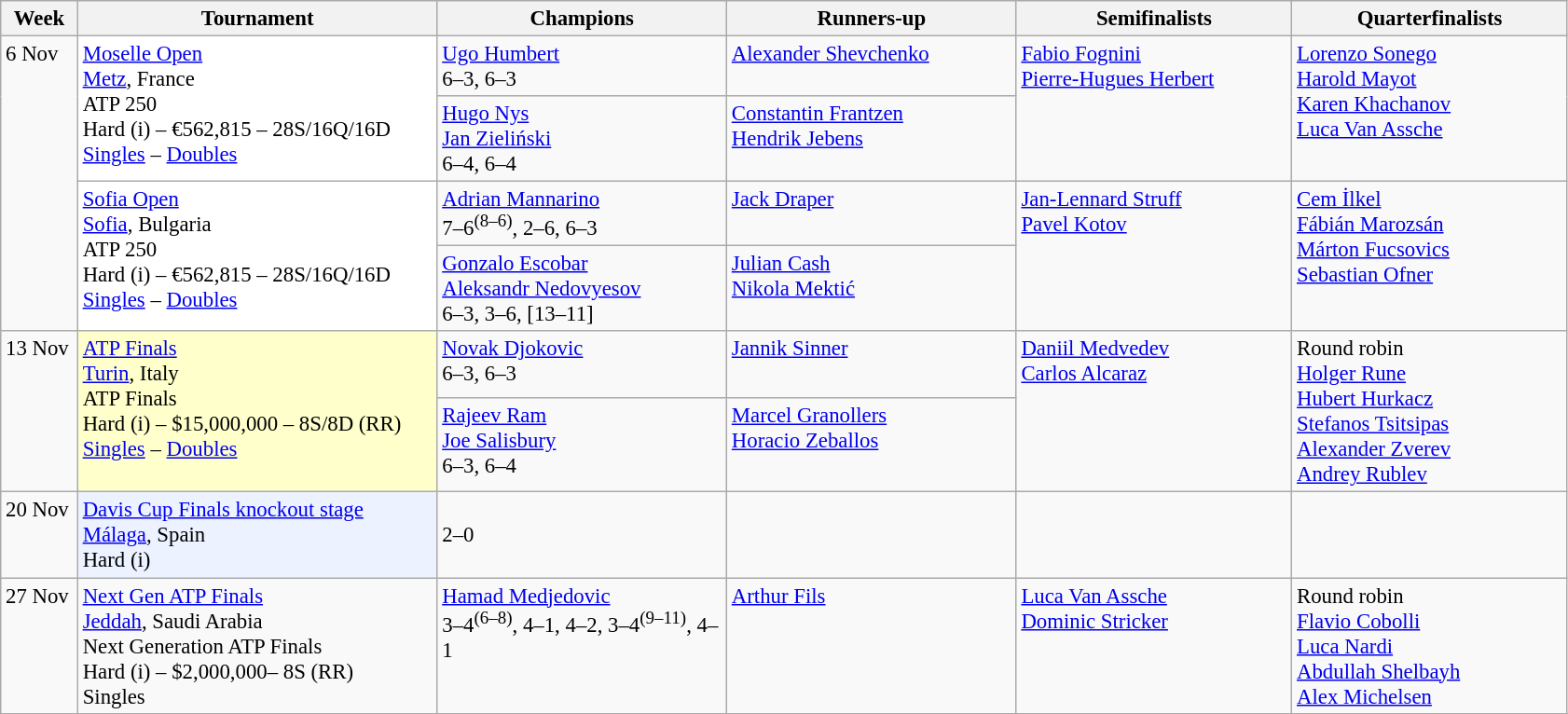<table class=wikitable style=font-size:95%>
<tr>
<th style="width:48px;">Week</th>
<th style="width:250px;">Tournament</th>
<th style="width:200px;">Champions</th>
<th style="width:200px;">Runners-up</th>
<th style="width:190px;">Semifinalists</th>
<th style="width:190px;">Quarterfinalists</th>
</tr>
<tr valign=top>
<td rowspan="4">6 Nov</td>
<td style="background:#fff;" rowspan="2"><a href='#'>Moselle Open</a><br><a href='#'>Metz</a>, France<br>ATP 250 <br>Hard (i) – €562,815 – 28S/16Q/16D <br><a href='#'>Singles</a> – <a href='#'>Doubles</a></td>
<td> <a href='#'>Ugo Humbert</a> <br> 6–3, 6–3</td>
<td> <a href='#'>Alexander Shevchenko</a></td>
<td rowspan=2> <a href='#'>Fabio Fognini</a> <br>  <a href='#'>Pierre-Hugues Herbert</a></td>
<td rowspan=2> <a href='#'>Lorenzo Sonego</a> <br>  <a href='#'>Harold Mayot</a> <br>  <a href='#'>Karen Khachanov</a> <br>  <a href='#'>Luca Van Assche</a></td>
</tr>
<tr valign=top>
<td> <a href='#'>Hugo Nys</a> <br>  <a href='#'>Jan Zieliński</a><br> 6–4, 6–4</td>
<td> <a href='#'>Constantin Frantzen</a> <br>  <a href='#'>Hendrik Jebens</a></td>
</tr>
<tr valign=top>
<td style="background:#fff;" rowspan="2"><a href='#'>Sofia Open</a><br><a href='#'>Sofia</a>, Bulgaria<br>ATP 250 <br>Hard (i) – €562,815 – 28S/16Q/16D <br><a href='#'>Singles</a> – <a href='#'>Doubles</a></td>
<td> <a href='#'>Adrian Mannarino</a> <br> 7–6<sup>(8–6)</sup>, 2–6, 6–3</td>
<td> <a href='#'>Jack Draper</a></td>
<td rowspan=2> <a href='#'>Jan-Lennard Struff</a> <br>  <a href='#'>Pavel Kotov</a></td>
<td rowspan=2> <a href='#'>Cem İlkel</a> <br>  <a href='#'>Fábián Marozsán</a> <br>  <a href='#'>Márton Fucsovics</a> <br>  <a href='#'>Sebastian Ofner</a></td>
</tr>
<tr valign=top>
<td> <a href='#'>Gonzalo Escobar</a> <br>  <a href='#'>Aleksandr Nedovyesov</a><br> 6–3, 3–6, [13–11]</td>
<td> <a href='#'>Julian Cash</a> <br>  <a href='#'>Nikola Mektić</a></td>
</tr>
<tr valign="top">
<td rowspan=2>13 Nov</td>
<td rowspan=2 style="background:#ffc;"><a href='#'>ATP Finals</a> <br> <a href='#'>Turin</a>, Italy <br> ATP Finals <br> Hard (i) – $15,000,000 – 8S/8D (RR) <br> <a href='#'>Singles</a> – <a href='#'>Doubles</a></td>
<td> <a href='#'>Novak Djokovic</a> <br> 6–3, 6–3</td>
<td> <a href='#'>Jannik Sinner</a></td>
<td rowspan=2> <a href='#'>Daniil Medvedev</a> <br>  <a href='#'>Carlos Alcaraz</a></td>
<td rowspan=2>Round robin <br>  <a href='#'>Holger Rune</a> <br>  <a href='#'>Hubert Hurkacz</a> <br>  <a href='#'>Stefanos Tsitsipas</a> <br>  <a href='#'>Alexander Zverev</a> <br>  <a href='#'>Andrey Rublev</a></td>
</tr>
<tr valign=top>
<td> <a href='#'>Rajeev Ram</a> <br>  <a href='#'>Joe Salisbury</a> <br> 6–3, 6–4</td>
<td> <a href='#'>Marcel Granollers</a> <br>  <a href='#'>Horacio Zeballos</a></td>
</tr>
<tr valign="top">
<td>20 Nov</td>
<td style="background:#ecf2ff;"><a href='#'>Davis Cup Finals knockout stage</a> <br> <a href='#'>Málaga</a>, Spain <br> Hard (i)</td>
<td> <br> 2–0</td>
<td></td>
<td> <br> </td>
<td> <br>   <br>   <br> </td>
</tr>
<tr valign=top>
<td>27 Nov</td>
<td><a href='#'>Next Gen ATP Finals</a> <br> <a href='#'>Jeddah</a>, Saudi Arabia<br> Next Generation ATP Finals <br> Hard (i) – $2,000,000– 8S (RR) <br> Singles</td>
<td> <a href='#'>Hamad Medjedovic</a> <br> 3–4<sup>(6–8)</sup>, 4–1, 4–2, 3–4<sup>(9–11)</sup>, 4–1</td>
<td> <a href='#'>Arthur Fils</a></td>
<td> <a href='#'>Luca Van Assche</a><br>  <a href='#'>Dominic Stricker</a></td>
<td>Round robin <br>  <a href='#'>Flavio Cobolli</a><br> <a href='#'>Luca Nardi</a><br>  <a href='#'>Abdullah Shelbayh</a><br> <a href='#'>Alex Michelsen</a></td>
</tr>
</table>
